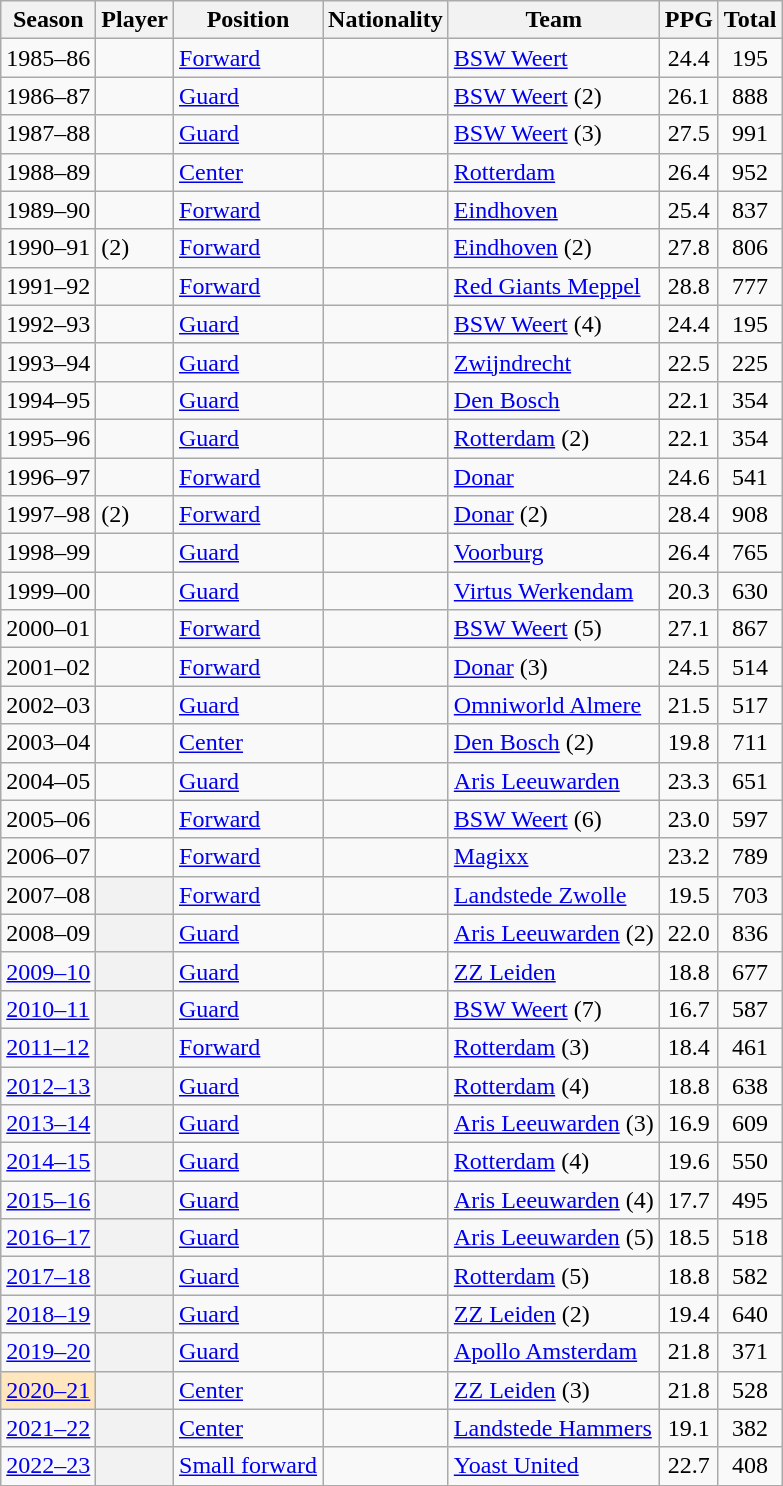<table class="wikitable plainrowheaders sortable">
<tr>
<th scope="col">Season</th>
<th scope="col">Player</th>
<th scope="col">Position</th>
<th scope="col">Nationality</th>
<th scope="col">Team</th>
<th scope="col">PPG</th>
<th scope="col">Total</th>
</tr>
<tr>
<td>1985–86</td>
<td></td>
<td><a href='#'>Forward</a></td>
<td></td>
<td><a href='#'>BSW Weert</a></td>
<td align="center">24.4</td>
<td align="center">195</td>
</tr>
<tr>
<td>1986–87</td>
<td></td>
<td><a href='#'>Guard</a></td>
<td></td>
<td><a href='#'>BSW Weert</a>  (2)</td>
<td align="center">26.1</td>
<td align="center">888</td>
</tr>
<tr>
<td>1987–88</td>
<td></td>
<td><a href='#'>Guard</a></td>
<td></td>
<td><a href='#'>BSW Weert</a>  (3)</td>
<td align="center">27.5</td>
<td align="center">991</td>
</tr>
<tr>
<td>1988–89</td>
<td></td>
<td><a href='#'>Center</a></td>
<td></td>
<td><a href='#'>Rotterdam</a></td>
<td align="center">26.4</td>
<td align="center">952</td>
</tr>
<tr>
<td>1989–90</td>
<td></td>
<td><a href='#'>Forward</a></td>
<td></td>
<td><a href='#'>Eindhoven</a></td>
<td align="center">25.4</td>
<td align="center">837</td>
</tr>
<tr>
<td>1990–91</td>
<td>  (2)</td>
<td><a href='#'>Forward</a></td>
<td></td>
<td><a href='#'>Eindhoven</a>  (2)</td>
<td align="center">27.8</td>
<td align="center">806</td>
</tr>
<tr>
<td>1991–92</td>
<td></td>
<td><a href='#'>Forward</a></td>
<td></td>
<td><a href='#'>Red Giants Meppel</a></td>
<td align="center">28.8</td>
<td align="center">777</td>
</tr>
<tr>
<td>1992–93</td>
<td></td>
<td><a href='#'>Guard</a></td>
<td></td>
<td><a href='#'>BSW Weert</a>  (4)</td>
<td align="center">24.4</td>
<td align="center">195</td>
</tr>
<tr>
<td>1993–94</td>
<td></td>
<td><a href='#'>Guard</a></td>
<td></td>
<td><a href='#'>Zwijndrecht</a></td>
<td align="center">22.5</td>
<td align="center">225</td>
</tr>
<tr>
<td>1994–95</td>
<td></td>
<td><a href='#'>Guard</a></td>
<td></td>
<td><a href='#'>Den Bosch</a></td>
<td align="center">22.1</td>
<td align="center">354</td>
</tr>
<tr>
<td>1995–96</td>
<td></td>
<td><a href='#'>Guard</a></td>
<td></td>
<td><a href='#'>Rotterdam</a>  (2)</td>
<td align="center">22.1</td>
<td align="center">354</td>
</tr>
<tr>
<td>1996–97</td>
<td></td>
<td><a href='#'>Forward</a></td>
<td></td>
<td><a href='#'>Donar</a></td>
<td align="center">24.6</td>
<td align="center">541</td>
</tr>
<tr>
<td>1997–98</td>
<td>  (2)</td>
<td><a href='#'>Forward</a></td>
<td></td>
<td><a href='#'>Donar</a> (2)</td>
<td align="center">28.4</td>
<td align="center">908</td>
</tr>
<tr>
<td>1998–99</td>
<td></td>
<td><a href='#'>Guard</a></td>
<td></td>
<td><a href='#'>Voorburg</a></td>
<td align="center">26.4</td>
<td align="center">765</td>
</tr>
<tr>
<td>1999–00</td>
<td></td>
<td><a href='#'>Guard</a></td>
<td></td>
<td><a href='#'>Virtus Werkendam</a></td>
<td align="center">20.3</td>
<td align="center">630</td>
</tr>
<tr>
<td>2000–01</td>
<td></td>
<td><a href='#'>Forward</a></td>
<td></td>
<td><a href='#'>BSW Weert</a>  (5)</td>
<td align="center">27.1</td>
<td align="center">867</td>
</tr>
<tr>
<td>2001–02</td>
<td></td>
<td><a href='#'>Forward</a></td>
<td></td>
<td><a href='#'>Donar</a>  (3)</td>
<td align="center">24.5</td>
<td align="center">514</td>
</tr>
<tr>
<td>2002–03</td>
<td></td>
<td><a href='#'>Guard</a></td>
<td></td>
<td><a href='#'>Omniworld Almere</a></td>
<td align="center">21.5</td>
<td align="center">517</td>
</tr>
<tr>
<td>2003–04</td>
<td></td>
<td><a href='#'>Center</a></td>
<td></td>
<td><a href='#'>Den Bosch</a>  (2)</td>
<td align="center">19.8</td>
<td align="center">711</td>
</tr>
<tr>
<td>2004–05</td>
<td></td>
<td><a href='#'>Guard</a></td>
<td></td>
<td><a href='#'>Aris Leeuwarden</a></td>
<td align="center">23.3</td>
<td align="center">651</td>
</tr>
<tr>
<td>2005–06</td>
<td></td>
<td><a href='#'>Forward</a></td>
<td></td>
<td><a href='#'>BSW Weert</a>  (6)</td>
<td align="center">23.0</td>
<td align="center">597</td>
</tr>
<tr>
<td>2006–07</td>
<td></td>
<td><a href='#'>Forward</a></td>
<td></td>
<td><a href='#'>Magixx</a></td>
<td align="center">23.2</td>
<td align="center">789</td>
</tr>
<tr>
<td>2007–08</td>
<th scope="row"></th>
<td><a href='#'>Forward</a></td>
<td></td>
<td><a href='#'>Landstede Zwolle</a></td>
<td align="center">19.5</td>
<td align="center">703</td>
</tr>
<tr>
<td>2008–09</td>
<th scope="row"></th>
<td><a href='#'>Guard</a></td>
<td></td>
<td><a href='#'>Aris Leeuwarden</a>  (2)</td>
<td align="center">22.0</td>
<td align="center">836</td>
</tr>
<tr>
<td><a href='#'>2009–10</a></td>
<th scope="row"></th>
<td><a href='#'>Guard</a></td>
<td></td>
<td><a href='#'>ZZ Leiden</a></td>
<td align="center">18.8</td>
<td align="center">677</td>
</tr>
<tr>
<td><a href='#'>2010–11</a></td>
<th scope="row"></th>
<td><a href='#'>Guard</a></td>
<td></td>
<td><a href='#'>BSW Weert</a>  (7)</td>
<td align="center">16.7</td>
<td align="center">587</td>
</tr>
<tr>
<td><a href='#'>2011–12</a></td>
<th scope="row"></th>
<td><a href='#'>Forward</a></td>
<td></td>
<td><a href='#'>Rotterdam</a>  (3)</td>
<td align="center">18.4</td>
<td align="center">461</td>
</tr>
<tr>
<td><a href='#'>2012–13</a></td>
<th scope="row"></th>
<td><a href='#'>Guard</a></td>
<td></td>
<td><a href='#'>Rotterdam</a>  (4)</td>
<td align="center">18.8</td>
<td align="center">638</td>
</tr>
<tr>
<td><a href='#'>2013–14</a></td>
<th scope="row"></th>
<td><a href='#'>Guard</a></td>
<td></td>
<td><a href='#'>Aris Leeuwarden</a>  (3)</td>
<td align="center">16.9</td>
<td align="center">609</td>
</tr>
<tr>
<td><a href='#'>2014–15</a></td>
<th scope="row"></th>
<td><a href='#'>Guard</a></td>
<td></td>
<td><a href='#'>Rotterdam</a>  (4)</td>
<td align="center">19.6</td>
<td align="center">550</td>
</tr>
<tr>
<td><a href='#'>2015–16</a></td>
<th scope="row"></th>
<td><a href='#'>Guard</a></td>
<td></td>
<td><a href='#'>Aris Leeuwarden</a>  (4)</td>
<td align="center">17.7</td>
<td align="center">495</td>
</tr>
<tr>
<td><a href='#'>2016–17</a></td>
<th scope="row"></th>
<td><a href='#'>Guard</a></td>
<td></td>
<td><a href='#'>Aris Leeuwarden</a>  (5)</td>
<td align="center">18.5</td>
<td align="center">518</td>
</tr>
<tr>
<td><a href='#'>2017–18</a></td>
<th scope="row"></th>
<td><a href='#'>Guard</a></td>
<td></td>
<td><a href='#'>Rotterdam</a>  (5)</td>
<td align="center">18.8</td>
<td align="center">582</td>
</tr>
<tr>
<td><a href='#'>2018–19</a></td>
<th scope="row"></th>
<td><a href='#'>Guard</a></td>
<td></td>
<td><a href='#'>ZZ Leiden</a> (2)</td>
<td align="center">19.4</td>
<td align="center">640</td>
</tr>
<tr>
<td><a href='#'>2019–20</a></td>
<th scope="row"></th>
<td><a href='#'>Guard</a></td>
<td></td>
<td><a href='#'>Apollo Amsterdam</a></td>
<td align="center">21.8</td>
<td align="center">371</td>
</tr>
<tr>
<td style="background-color:#FFE6BD;"><a href='#'>2020–21</a></td>
<th scope="row"></th>
<td><a href='#'>Center</a></td>
<td></td>
<td><a href='#'>ZZ Leiden</a> (3)</td>
<td align="center">21.8</td>
<td align="center">528</td>
</tr>
<tr>
<td><a href='#'>2021–22</a></td>
<th scope="row"></th>
<td><a href='#'>Center</a></td>
<td></td>
<td><a href='#'>Landstede Hammers</a></td>
<td align="center">19.1</td>
<td align="center">382</td>
</tr>
<tr>
<td><a href='#'>2022–23</a></td>
<th scope="row"></th>
<td><a href='#'>Small forward</a></td>
<td></td>
<td><a href='#'>Yoast United</a></td>
<td align="center">22.7</td>
<td align="center">408</td>
</tr>
</table>
